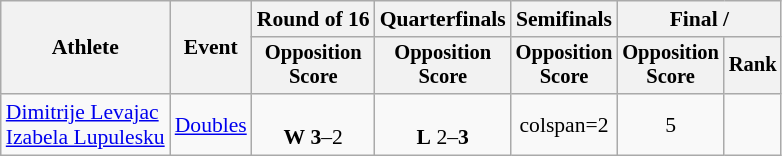<table class=wikitable style="font-size:90%">
<tr>
<th rowspan="2">Athlete</th>
<th rowspan="2">Event</th>
<th>Round of 16</th>
<th>Quarterfinals</th>
<th>Semifinals</th>
<th colspan=2>Final / </th>
</tr>
<tr style="font-size:95%">
<th>Opposition<br>Score</th>
<th>Opposition<br>Score</th>
<th>Opposition<br>Score</th>
<th>Opposition<br>Score</th>
<th>Rank</th>
</tr>
<tr align=center>
<td align=left><a href='#'>Dimitrije Levajac</a><br><a href='#'>Izabela Lupulesku</a></td>
<td align=left><a href='#'>Doubles</a></td>
<td><br><strong>W</strong> <strong>3</strong>–2</td>
<td><br> <strong>L</strong> 2–<strong>3</strong></td>
<td>colspan=2 </td>
<td>5</td>
</tr>
</table>
